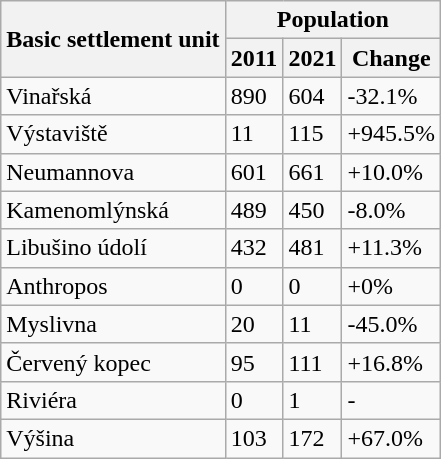<table class="wikitable sortable">
<tr>
<th rowspan=2>Basic settlement unit</th>
<th colspan=3>Population</th>
</tr>
<tr>
<th>2011</th>
<th>2021</th>
<th>Change</th>
</tr>
<tr>
<td>Vinařská</td>
<td>890</td>
<td>604</td>
<td>-32.1%</td>
</tr>
<tr>
<td>Výstaviště</td>
<td>11</td>
<td>115</td>
<td>+945.5%</td>
</tr>
<tr>
<td>Neumannova</td>
<td>601</td>
<td>661</td>
<td>+10.0%</td>
</tr>
<tr>
<td>Kamenomlýnská</td>
<td>489</td>
<td>450</td>
<td>-8.0%</td>
</tr>
<tr>
<td>Libušino údolí</td>
<td>432</td>
<td>481</td>
<td>+11.3%</td>
</tr>
<tr>
<td>Anthropos</td>
<td>0</td>
<td>0</td>
<td>+0%</td>
</tr>
<tr>
<td>Myslivna</td>
<td>20</td>
<td>11</td>
<td>-45.0%</td>
</tr>
<tr>
<td>Červený kopec</td>
<td>95</td>
<td>111</td>
<td>+16.8%</td>
</tr>
<tr>
<td>Riviéra</td>
<td>0</td>
<td>1</td>
<td>-</td>
</tr>
<tr>
<td>Výšina</td>
<td>103</td>
<td>172</td>
<td>+67.0%</td>
</tr>
</table>
